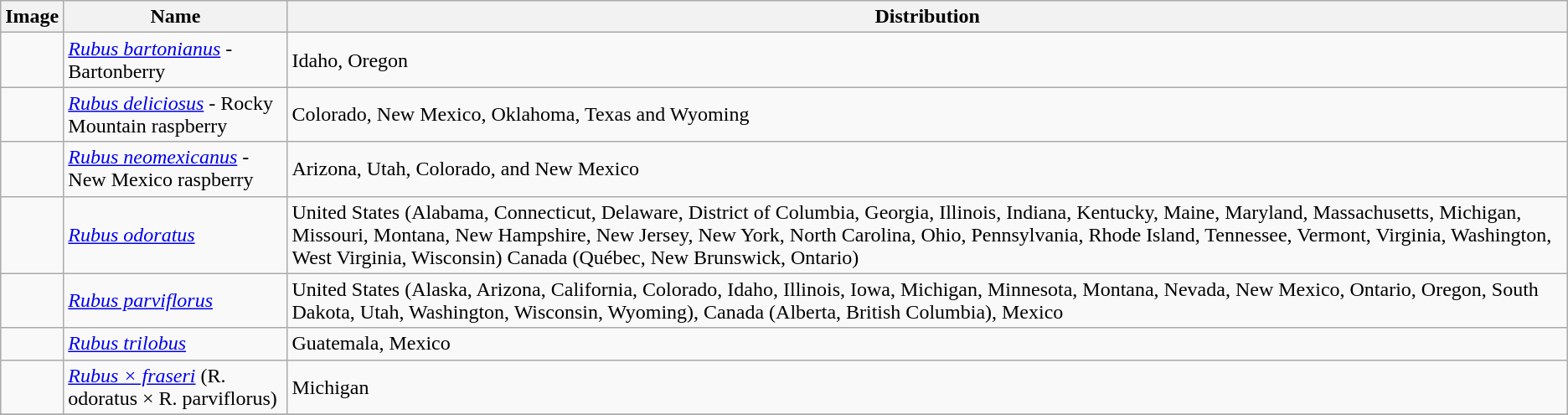<table class="wikitable collapsible">
<tr>
<th>Image</th>
<th>Name</th>
<th>Distribution</th>
</tr>
<tr>
<td></td>
<td><em><a href='#'>Rubus bartonianus</a></em>  - Bartonberry</td>
<td>Idaho, Oregon</td>
</tr>
<tr>
<td></td>
<td><em><a href='#'>Rubus deliciosus</a></em>  - Rocky Mountain raspberry</td>
<td>Colorado, New Mexico, Oklahoma, Texas and Wyoming</td>
</tr>
<tr>
<td></td>
<td><em><a href='#'>Rubus neomexicanus</a></em>  -  New Mexico raspberry</td>
<td>Arizona, Utah, Colorado, and New Mexico</td>
</tr>
<tr>
<td></td>
<td><em><a href='#'>Rubus odoratus</a></em> </td>
<td>United States (Alabama, Connecticut, Delaware, District of Columbia, Georgia, Illinois, Indiana, Kentucky, Maine, Maryland, Massachusetts, Michigan, Missouri, Montana,  New Hampshire, New Jersey, New York, North Carolina, Ohio, Pennsylvania,  Rhode Island, Tennessee, Vermont, Virginia, Washington, West Virginia, Wisconsin) Canada (Québec, New Brunswick, Ontario)</td>
</tr>
<tr>
<td></td>
<td><em><a href='#'>Rubus parviflorus</a></em> </td>
<td>United States (Alaska,  Arizona, California, Colorado, Idaho, Illinois, Iowa, Michigan, Minnesota, Montana, Nevada, New Mexico, Ontario, Oregon, South Dakota, Utah, Washington, Wisconsin, Wyoming), Canada (Alberta, British Columbia), Mexico</td>
</tr>
<tr>
<td></td>
<td><em><a href='#'>Rubus trilobus</a></em> </td>
<td>Guatemala, Mexico</td>
</tr>
<tr>
<td></td>
<td><em><a href='#'>Rubus × fraseri</a></em>  (R. odoratus × R. parviflorus)</td>
<td>Michigan</td>
</tr>
<tr>
</tr>
</table>
